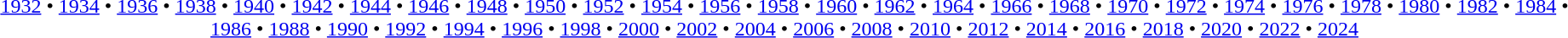<table id=toc class=toc summary=Contents>
<tr>
<td align=center><br><a href='#'>1932</a> • <a href='#'>1934</a> • <a href='#'>1936</a> • <a href='#'>1938</a> • <a href='#'>1940</a> • <a href='#'>1942</a> • <a href='#'>1944</a> • <a href='#'>1946</a> • <a href='#'>1948</a> • <a href='#'>1950</a> • <a href='#'>1952</a> • <a href='#'>1954</a> • <a href='#'>1956</a> • <a href='#'>1958</a> • <a href='#'>1960</a> • <a href='#'>1962</a> • <a href='#'>1964</a> • <a href='#'>1966</a> • <a href='#'>1968</a> • <a href='#'>1970</a> • <a href='#'>1972</a> • <a href='#'>1974</a> • <a href='#'>1976</a> • <a href='#'>1978</a> • <a href='#'>1980</a> • <a href='#'>1982</a> • <a href='#'>1984</a> • <a href='#'>1986</a> • <a href='#'>1988</a> • <a href='#'>1990</a> • <a href='#'>1992</a> • <a href='#'>1994</a> • <a href='#'>1996</a> • <a href='#'>1998</a> • <a href='#'>2000</a> • <a href='#'>2002</a> • <a href='#'>2004</a> • <a href='#'>2006</a> • <a href='#'>2008</a> • <a href='#'>2010</a> • <a href='#'>2012</a> • <a href='#'>2014</a> • <a href='#'>2016</a> • <a href='#'>2018</a> • <a href='#'>2020</a> • <a href='#'>2022</a> • <a href='#'>2024</a></td>
</tr>
</table>
